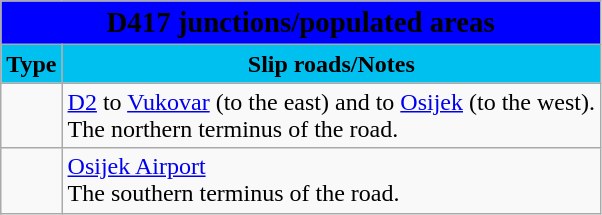<table class="wikitable">
<tr>
<td colspan=2 bgcolor=blue align=center style=margin-top:15><span><big><strong>D417 junctions/populated areas</strong></big></span></td>
</tr>
<tr>
<td align=center bgcolor=00c0f0><strong>Type</strong></td>
<td align=center bgcolor=00c0f0><strong>Slip roads/Notes</strong></td>
</tr>
<tr>
<td></td>
<td> <a href='#'>D2</a> to <a href='#'>Vukovar</a> (to the east) and to <a href='#'>Osijek</a> (to the west).<br>The northern terminus of the road.</td>
</tr>
<tr>
<td></td>
<td><a href='#'>Osijek Airport</a><br>The southern terminus of the road.</td>
</tr>
</table>
